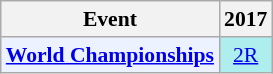<table style='font-size: 90%; text-align:center;' class='wikitable'>
<tr>
<th>Event</th>
<th>2017</th>
</tr>
<tr>
<td bgcolor="#ECF2FF"; align="left"><strong><a href='#'>World Championships</a></strong></td>
<td bgcolor=AFEEEE><a href='#'>2R</a></td>
</tr>
</table>
